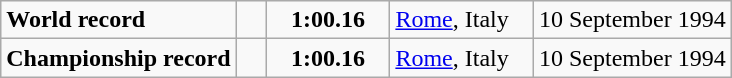<table class="wikitable">
<tr>
<td><strong>World record</strong></td>
<td style="padding-right:1em"></td>
<td style="text-align:center;padding-left:1em; padding-right:1em;"><strong>1:00.16</strong></td>
<td style="padding-right:1em"><a href='#'>Rome</a>, Italy</td>
<td align=right>10 September 1994</td>
</tr>
<tr>
<td><strong>Championship record</strong></td>
<td style="padding-right:1em"></td>
<td style="text-align:center;padding-left:1em; padding-right:1em;"><strong>1:00.16</strong></td>
<td style="padding-right:1em"><a href='#'>Rome</a>, Italy</td>
<td align=right>10 September 1994</td>
</tr>
</table>
